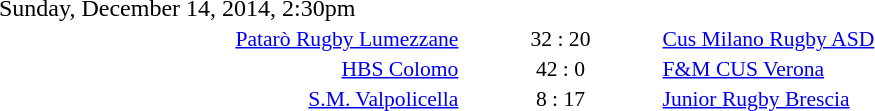<table style="width:70%;" cellspacing="1">
<tr>
<th width=35%></th>
<th width=15%></th>
<th></th>
</tr>
<tr>
<td>Sunday, December 14, 2014, 2:30pm</td>
</tr>
<tr style=font-size:90%>
<td align=right><a href='#'>Patarò Rugby Lumezzane</a></td>
<td align=center>32 : 20</td>
<td><a href='#'>Cus Milano Rugby ASD</a></td>
</tr>
<tr style=font-size:90%>
<td align=right><a href='#'>HBS Colomo</a></td>
<td align=center>42 : 0</td>
<td><a href='#'>F&M CUS Verona</a></td>
</tr>
<tr style=font-size:90%>
<td align=right><a href='#'>S.M. Valpolicella</a></td>
<td align=center>8 : 17</td>
<td><a href='#'>Junior Rugby Brescia</a></td>
</tr>
</table>
